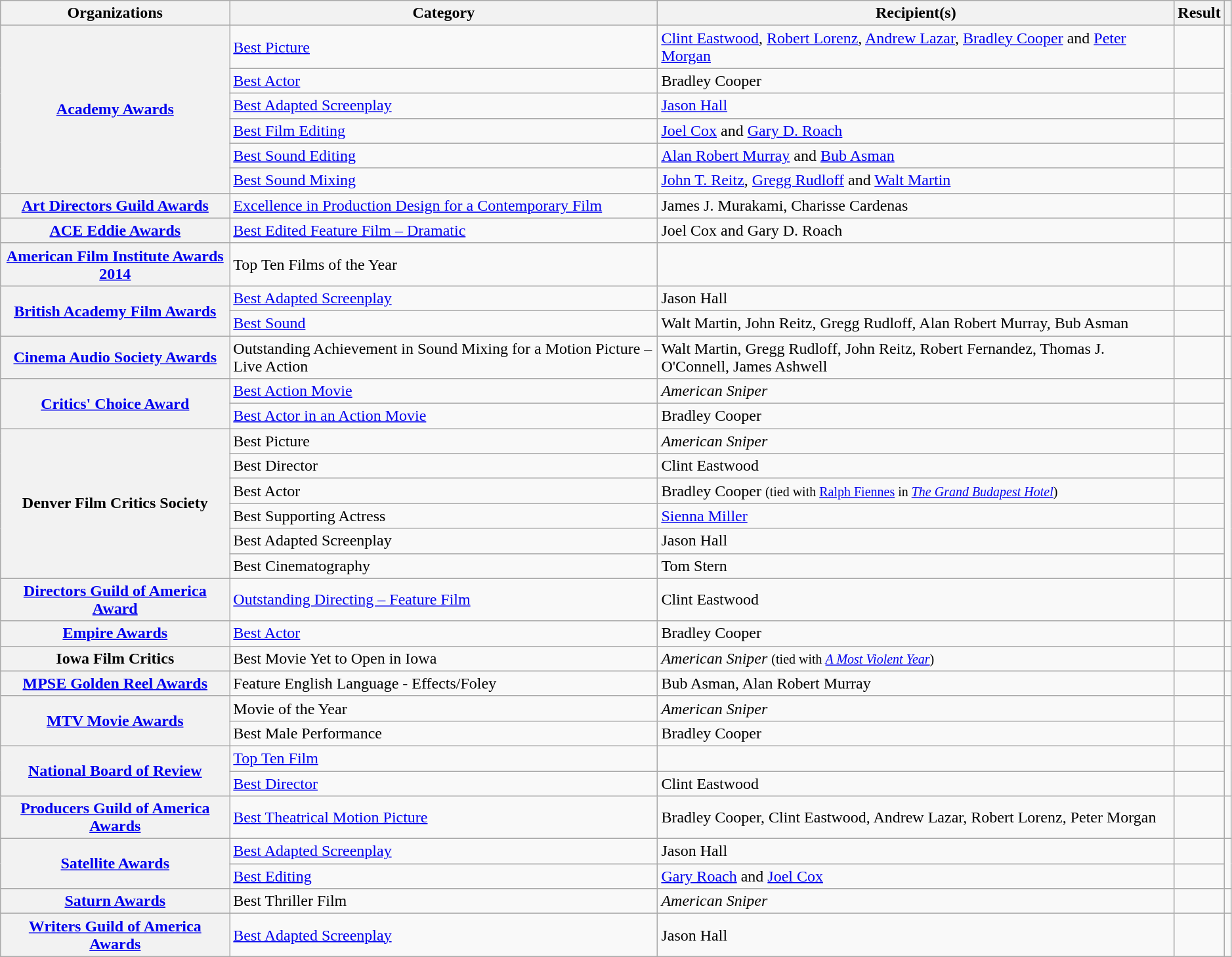<table class="wikitable sortable" style="width:99%;">
<tr style="background:#ccc; text-align:center;">
<th>Organizations</th>
<th>Category</th>
<th>Recipient(s)</th>
<th>Result</th>
<th class="unsortable"></th>
</tr>
<tr>
<th scope=row rowspan=6><a href='#'>Academy Awards</a></th>
<td><a href='#'>Best Picture</a></td>
<td><a href='#'>Clint Eastwood</a>, <a href='#'>Robert Lorenz</a>, <a href='#'>Andrew Lazar</a>, <a href='#'>Bradley Cooper</a> and <a href='#'>Peter Morgan</a></td>
<td></td>
<td style="text-align:center;" rowspan="6"></td>
</tr>
<tr>
<td><a href='#'>Best Actor</a></td>
<td>Bradley Cooper</td>
<td></td>
</tr>
<tr>
<td><a href='#'>Best Adapted Screenplay</a></td>
<td><a href='#'>Jason Hall</a></td>
<td></td>
</tr>
<tr>
<td><a href='#'>Best Film Editing</a></td>
<td><a href='#'>Joel Cox</a> and <a href='#'>Gary D. Roach</a></td>
<td></td>
</tr>
<tr>
<td><a href='#'>Best Sound Editing</a></td>
<td><a href='#'>Alan Robert Murray</a> and <a href='#'>Bub Asman</a></td>
<td></td>
</tr>
<tr>
<td><a href='#'>Best Sound Mixing</a></td>
<td><a href='#'>John T. Reitz</a>, <a href='#'>Gregg Rudloff</a> and <a href='#'>Walt Martin</a></td>
<td></td>
</tr>
<tr>
<th scope="row"><a href='#'>Art Directors Guild Awards</a></th>
<td><a href='#'>Excellence in Production Design for a Contemporary Film</a></td>
<td>James J. Murakami, Charisse Cardenas</td>
<td></td>
<td style="text-align:center;"></td>
</tr>
<tr>
<th scope="row"><a href='#'>ACE Eddie Awards</a></th>
<td><a href='#'>Best Edited Feature Film – Dramatic</a></td>
<td>Joel Cox and Gary D. Roach</td>
<td></td>
<td style="text-align:center;"></td>
</tr>
<tr>
<th scope="row"><a href='#'>American Film Institute Awards 2014</a></th>
<td>Top Ten Films of the Year</td>
<td></td>
<td></td>
<td style="text-align:center;"></td>
</tr>
<tr>
<th scope=row rowspan="2"><a href='#'>British Academy Film Awards</a></th>
<td><a href='#'>Best Adapted Screenplay</a></td>
<td>Jason Hall</td>
<td></td>
<td style="text-align:center;" rowspan="2"></td>
</tr>
<tr>
<td><a href='#'>Best Sound</a></td>
<td>Walt Martin, John Reitz, Gregg Rudloff, Alan Robert Murray, Bub Asman</td>
<td></td>
</tr>
<tr>
<th scope="row"><a href='#'>Cinema Audio Society Awards</a></th>
<td>Outstanding Achievement in Sound Mixing for a Motion Picture – Live Action</td>
<td>Walt Martin, Gregg Rudloff, John Reitz, Robert Fernandez, Thomas J. O'Connell, James Ashwell</td>
<td></td>
<td style="text-align:center;"></td>
</tr>
<tr>
<th scope=row rowspan="2"><a href='#'>Critics' Choice Award</a></th>
<td><a href='#'>Best Action Movie</a></td>
<td><em>American Sniper</em></td>
<td></td>
<td style="text-align:center;" rowspan="2"></td>
</tr>
<tr>
<td><a href='#'>Best Actor in an Action Movie</a></td>
<td>Bradley Cooper</td>
<td></td>
</tr>
<tr>
<th scope=row rowspan="6">Denver Film Critics Society</th>
<td>Best Picture</td>
<td><em>American Sniper</em></td>
<td></td>
<td style="text-align:center;" rowspan="6"></td>
</tr>
<tr>
<td>Best Director</td>
<td>Clint Eastwood</td>
<td></td>
</tr>
<tr>
<td>Best Actor</td>
<td>Bradley Cooper <small>(tied with <a href='#'>Ralph Fiennes</a> in <em><a href='#'>The Grand Budapest Hotel</a></em>)</small></td>
<td></td>
</tr>
<tr>
<td>Best Supporting Actress</td>
<td><a href='#'>Sienna Miller</a></td>
<td></td>
</tr>
<tr>
<td>Best Adapted Screenplay</td>
<td>Jason Hall</td>
<td></td>
</tr>
<tr>
<td>Best Cinematography</td>
<td>Tom Stern</td>
<td></td>
</tr>
<tr>
<th scope="row"><a href='#'>Directors Guild of America Award</a></th>
<td><a href='#'>Outstanding Directing – Feature Film</a></td>
<td>Clint Eastwood</td>
<td></td>
<td style="text-align:center;"></td>
</tr>
<tr>
<th scope="row"><a href='#'>Empire Awards</a></th>
<td><a href='#'>Best Actor</a></td>
<td>Bradley Cooper</td>
<td></td>
<td style="text-align:center;"></td>
</tr>
<tr>
<th scope="row">Iowa Film Critics</th>
<td>Best Movie Yet to Open in Iowa</td>
<td><em>American Sniper</em> <small>(tied with <em><a href='#'>A Most Violent Year</a></em>)</small></td>
<td></td>
<td style="text-align:center;"></td>
</tr>
<tr>
<th scope="row"><a href='#'>MPSE Golden Reel Awards</a></th>
<td>Feature English Language - Effects/Foley</td>
<td>Bub Asman, Alan Robert Murray</td>
<td></td>
<td style="text-align:center;"></td>
</tr>
<tr>
<th scope=row rowspan="2"><a href='#'>MTV Movie Awards</a></th>
<td>Movie of the Year</td>
<td><em>American Sniper</em></td>
<td></td>
<td style="text-align:center;" rowspan="2"></td>
</tr>
<tr>
<td>Best Male Performance</td>
<td>Bradley Cooper</td>
<td></td>
</tr>
<tr>
<th scope=row rowspan="2"><a href='#'>National Board of Review</a></th>
<td><a href='#'>Top Ten Film</a></td>
<td></td>
<td></td>
<td style="text-align:center;" rowspan="2"></td>
</tr>
<tr>
<td><a href='#'>Best Director</a></td>
<td>Clint Eastwood</td>
<td></td>
</tr>
<tr>
<th scope="row"><a href='#'>Producers Guild of America Awards</a></th>
<td><a href='#'>Best Theatrical Motion Picture</a></td>
<td>Bradley Cooper, Clint Eastwood, Andrew Lazar, Robert Lorenz, Peter Morgan</td>
<td></td>
<td style="text-align:center;"></td>
</tr>
<tr>
<th scope=row rowspan="2"><a href='#'>Satellite Awards</a></th>
<td><a href='#'>Best Adapted Screenplay</a></td>
<td>Jason Hall</td>
<td></td>
<td style="text-align:center;" rowspan="2"></td>
</tr>
<tr>
<td><a href='#'>Best Editing</a></td>
<td><a href='#'>Gary Roach</a> and <a href='#'>Joel Cox</a></td>
<td></td>
</tr>
<tr>
<th scope="row"><a href='#'>Saturn Awards</a></th>
<td>Best Thriller Film</td>
<td><em>American Sniper</em></td>
<td></td>
<td style="text-align:center;"></td>
</tr>
<tr>
<th scope="row"><a href='#'>Writers Guild of America Awards</a></th>
<td><a href='#'>Best Adapted Screenplay</a></td>
<td>Jason Hall</td>
<td></td>
<td style="text-align:center;"></td>
</tr>
</table>
